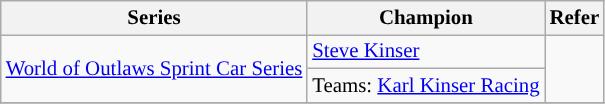<table class="wikitable" style="font-size:87%;">
<tr>
<th>Series</th>
<th>Champion</th>
<th>Refer</th>
</tr>
<tr>
<td rowspan=2><a href='#'>World of Outlaws Sprint Car Series</a></td>
<td> <a href='#'>Steve Kinser</a></td>
<td rowspan=2></td>
</tr>
<tr>
<td>Teams:  <a href='#'>Karl Kinser Racing</a></td>
</tr>
<tr>
</tr>
</table>
